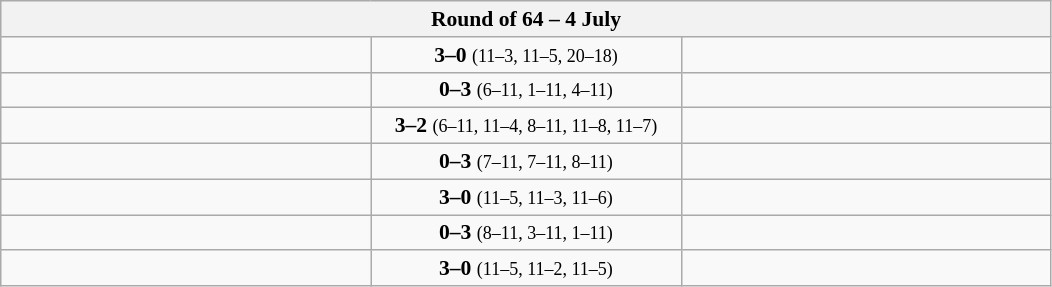<table class="wikitable" style="text-align: center; font-size:90% ">
<tr>
<th colspan=3>Round of 64 – 4 July</th>
</tr>
<tr>
<td align=left width="240"><strong></strong></td>
<td align=center width="200"><strong>3–0</strong> <small>(11–3, 11–5, 20–18)</small></td>
<td align=left width="240"></td>
</tr>
<tr>
<td align=left></td>
<td align=center><strong>0–3</strong> <small>(6–11, 1–11, 4–11)</small></td>
<td align=left><strong></strong></td>
</tr>
<tr>
<td align=left><strong></strong></td>
<td align=center><strong>3–2</strong> <small>(6–11, 11–4, 8–11, 11–8, 11–7)</small></td>
<td align=left></td>
</tr>
<tr>
<td align=left></td>
<td align=center><strong>0–3</strong> <small>(7–11, 7–11, 8–11)</small></td>
<td align=left><strong></strong></td>
</tr>
<tr>
<td align=left><strong></strong></td>
<td align=center><strong>3–0</strong> <small>(11–5, 11–3, 11–6)</small></td>
<td align=left></td>
</tr>
<tr>
<td align=left></td>
<td align=center><strong>0–3</strong> <small>(8–11, 3–11, 1–11)</small></td>
<td align=left><strong></strong></td>
</tr>
<tr>
<td align=left><strong></strong></td>
<td align=center><strong>3–0</strong> <small>(11–5, 11–2, 11–5)</small></td>
<td align=left></td>
</tr>
</table>
